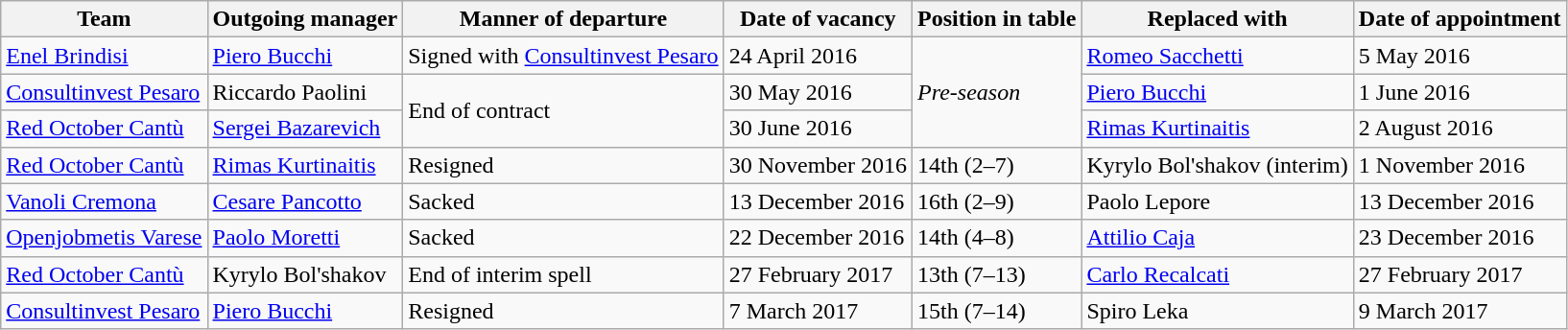<table class="wikitable sortable">
<tr>
<th>Team</th>
<th>Outgoing manager</th>
<th>Manner of departure</th>
<th>Date of vacancy</th>
<th>Position in table</th>
<th>Replaced with</th>
<th>Date of appointment</th>
</tr>
<tr>
<td><a href='#'>Enel Brindisi</a></td>
<td>  <a href='#'>Piero Bucchi</a></td>
<td>Signed with <a href='#'>Consultinvest Pesaro</a></td>
<td>24 April 2016</td>
<td rowspan=3><em>Pre-season</em></td>
<td> <a href='#'>Romeo Sacchetti</a></td>
<td>5 May 2016</td>
</tr>
<tr>
<td><a href='#'>Consultinvest Pesaro</a></td>
<td> Riccardo Paolini</td>
<td rowspan=2>End of contract</td>
<td>30 May 2016</td>
<td> <a href='#'>Piero Bucchi</a></td>
<td>1 June 2016</td>
</tr>
<tr>
<td><a href='#'>Red October Cantù</a></td>
<td> <a href='#'>Sergei Bazarevich</a></td>
<td>30 June 2016</td>
<td> <a href='#'>Rimas Kurtinaitis</a></td>
<td>2 August 2016</td>
</tr>
<tr>
<td><a href='#'>Red October Cantù</a></td>
<td> <a href='#'>Rimas Kurtinaitis</a></td>
<td>Resigned</td>
<td>30 November 2016</td>
<td>14th (2–7)</td>
<td> Kyrylo Bol'shakov (interim)</td>
<td>1 November 2016</td>
</tr>
<tr>
<td><a href='#'>Vanoli Cremona</a></td>
<td> <a href='#'>Cesare Pancotto</a></td>
<td>Sacked</td>
<td>13 December 2016</td>
<td>16th (2–9)</td>
<td> Paolo Lepore</td>
<td>13 December 2016</td>
</tr>
<tr>
<td><a href='#'>Openjobmetis Varese</a></td>
<td> <a href='#'>Paolo Moretti</a></td>
<td>Sacked</td>
<td>22 December 2016</td>
<td>14th (4–8)</td>
<td> <a href='#'>Attilio Caja</a></td>
<td>23 December 2016</td>
</tr>
<tr>
<td><a href='#'>Red October Cantù</a></td>
<td> Kyrylo Bol'shakov</td>
<td>End of interim spell</td>
<td>27 February 2017</td>
<td>13th (7–13)</td>
<td> <a href='#'>Carlo Recalcati</a></td>
<td>27 February 2017</td>
</tr>
<tr>
<td><a href='#'>Consultinvest Pesaro</a></td>
<td> <a href='#'>Piero Bucchi</a></td>
<td>Resigned</td>
<td>7 March 2017</td>
<td>15th (7–14)</td>
<td> Spiro Leka</td>
<td>9 March 2017</td>
</tr>
</table>
